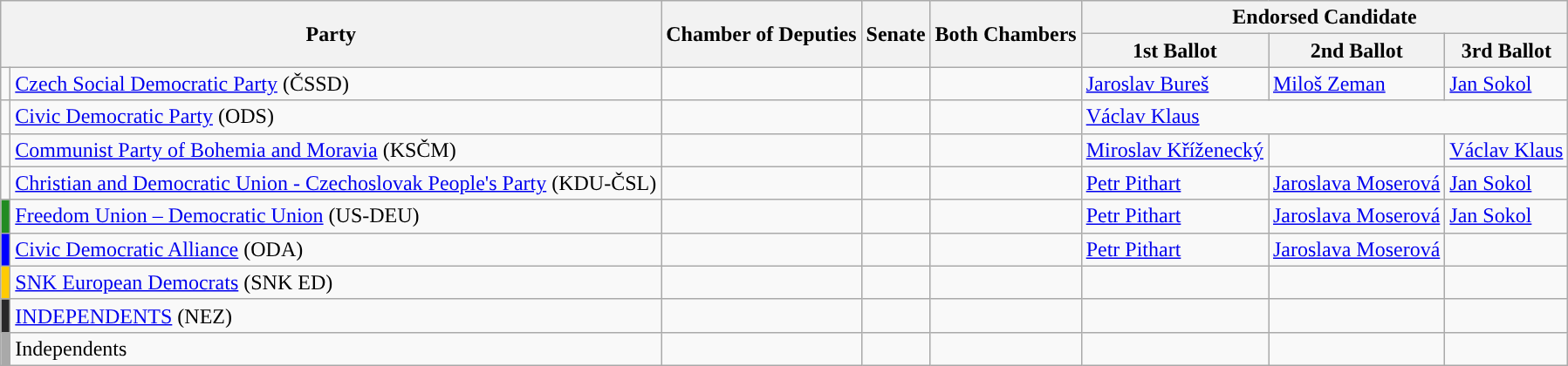<table class=wikitable style=text-align:left style=text-align:center;font-size:85%;line-height:14px;">
<tr>
<th rowspan="2" colspan="2">Party</th>
<th rowspan="2">Chamber of Deputies</th>
<th rowspan="2">Senate</th>
<th rowspan="2">Both Chambers</th>
<th colspan="3">Endorsed Candidate</th>
</tr>
<tr>
<th>1st Ballot</th>
<th>2nd Ballot</th>
<th>3rd Ballot</th>
</tr>
<tr>
<td></td>
<td><a href='#'>Czech Social Democratic Party</a> (ČSSD)</td>
<td></td>
<td></td>
<td></td>
<td><a href='#'>Jaroslav Bureš</a></td>
<td><a href='#'>Miloš Zeman</a></td>
<td><a href='#'>Jan Sokol</a></td>
</tr>
<tr>
<td></td>
<td><a href='#'>Civic Democratic Party</a> (ODS)</td>
<td></td>
<td></td>
<td></td>
<td colspan="3"><a href='#'>Václav Klaus</a></td>
</tr>
<tr>
<td></td>
<td><a href='#'>Communist Party of Bohemia and Moravia</a> (KSČM)</td>
<td></td>
<td></td>
<td></td>
<td><a href='#'>Miroslav Kříženecký</a></td>
<td></td>
<td><a href='#'>Václav Klaus</a></td>
</tr>
<tr>
<td></td>
<td><a href='#'>Christian and Democratic Union - Czechoslovak People's Party</a> (KDU-ČSL)</td>
<td></td>
<td></td>
<td></td>
<td><a href='#'>Petr Pithart</a></td>
<td><a href='#'>Jaroslava Moserová</a></td>
<td><a href='#'>Jan Sokol</a></td>
</tr>
<tr>
<td style="background:#228b22;"></td>
<td><a href='#'>Freedom Union – Democratic Union</a> (US-DEU)</td>
<td></td>
<td></td>
<td></td>
<td><a href='#'>Petr Pithart</a></td>
<td><a href='#'>Jaroslava Moserová</a></td>
<td><a href='#'>Jan Sokol</a></td>
</tr>
<tr>
<td style="background:#0000FF;"></td>
<td><a href='#'>Civic Democratic Alliance</a> (ODA)</td>
<td></td>
<td></td>
<td></td>
<td><a href='#'>Petr Pithart</a></td>
<td><a href='#'>Jaroslava Moserová</a></td>
<td></td>
</tr>
<tr>
<td style="background:#FFCB03;"></td>
<td><a href='#'>SNK European Democrats</a> (SNK ED)</td>
<td></td>
<td></td>
<td></td>
<td></td>
<td></td>
<td></td>
</tr>
<tr>
<td style="background:#292829;"></td>
<td><a href='#'>INDEPENDENTS</a> (NEZ)</td>
<td></td>
<td></td>
<td></td>
<td></td>
<td></td>
<td></td>
</tr>
<tr>
<td style="background:#A9A9A9;"></td>
<td>Independents</td>
<td></td>
<td></td>
<td></td>
<td></td>
<td></td>
<td></td>
</tr>
</table>
